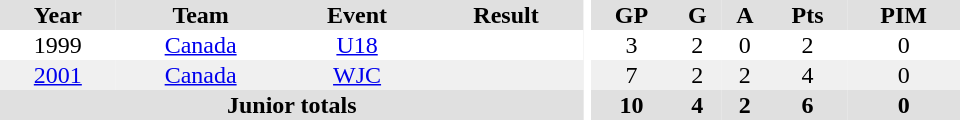<table border="0" cellpadding="1" cellspacing="0" ID="Table3" style="text-align:center; width:40em">
<tr ALIGN="center" bgcolor="#e0e0e0">
<th>Year</th>
<th>Team</th>
<th>Event</th>
<th>Result</th>
<th rowspan="99" bgcolor="#ffffff"></th>
<th>GP</th>
<th>G</th>
<th>A</th>
<th>Pts</th>
<th>PIM</th>
</tr>
<tr>
<td>1999</td>
<td><a href='#'>Canada</a></td>
<td><a href='#'>U18</a></td>
<td></td>
<td>3</td>
<td>2</td>
<td>0</td>
<td>2</td>
<td>0</td>
</tr>
<tr bgcolor="#f0f0f0">
<td><a href='#'>2001</a></td>
<td><a href='#'>Canada</a></td>
<td><a href='#'>WJC</a></td>
<td></td>
<td>7</td>
<td>2</td>
<td>2</td>
<td>4</td>
<td>0</td>
</tr>
<tr bgcolor="#e0e0e0">
<th colspan="4">Junior totals</th>
<th>10</th>
<th>4</th>
<th>2</th>
<th>6</th>
<th>0</th>
</tr>
</table>
